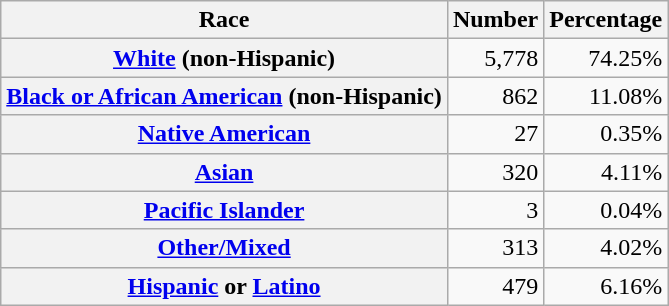<table class="wikitable" style="text-align:right">
<tr>
<th scope="col">Race</th>
<th scope="col">Number</th>
<th scope="col">Percentage</th>
</tr>
<tr>
<th scope="row"><a href='#'>White</a> (non-Hispanic)</th>
<td>5,778</td>
<td>74.25%</td>
</tr>
<tr>
<th scope="row"><a href='#'>Black or African American</a> (non-Hispanic)</th>
<td>862</td>
<td>11.08%</td>
</tr>
<tr>
<th scope="row"><a href='#'>Native American</a></th>
<td>27</td>
<td>0.35%</td>
</tr>
<tr>
<th scope="row"><a href='#'>Asian</a></th>
<td>320</td>
<td>4.11%</td>
</tr>
<tr>
<th scope="row"><a href='#'>Pacific Islander</a></th>
<td>3</td>
<td>0.04%</td>
</tr>
<tr>
<th scope="row"><a href='#'>Other/Mixed</a></th>
<td>313</td>
<td>4.02%</td>
</tr>
<tr>
<th scope="row"><a href='#'>Hispanic</a> or <a href='#'>Latino</a></th>
<td>479</td>
<td>6.16%</td>
</tr>
</table>
